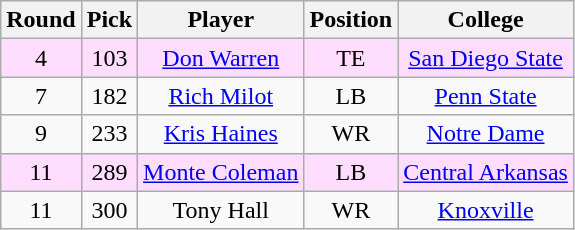<table class="wikitable sortable sortable"  style="text-align:center;">
<tr>
<th>Round</th>
<th>Pick</th>
<th>Player</th>
<th>Position</th>
<th>College</th>
</tr>
<tr style="background:#fdf;">
<td>4</td>
<td>103</td>
<td><a href='#'>Don Warren</a></td>
<td>TE</td>
<td><a href='#'>San Diego State</a></td>
</tr>
<tr>
<td>7</td>
<td>182</td>
<td><a href='#'>Rich Milot</a></td>
<td>LB</td>
<td><a href='#'>Penn State</a></td>
</tr>
<tr>
<td>9</td>
<td>233</td>
<td><a href='#'>Kris Haines</a></td>
<td>WR</td>
<td><a href='#'>Notre Dame</a></td>
</tr>
<tr style="background:#fdf;">
<td>11</td>
<td>289</td>
<td><a href='#'>Monte Coleman</a></td>
<td>LB</td>
<td><a href='#'>Central Arkansas</a></td>
</tr>
<tr>
<td>11</td>
<td>300</td>
<td>Tony Hall</td>
<td>WR</td>
<td><a href='#'>Knoxville</a></td>
</tr>
</table>
